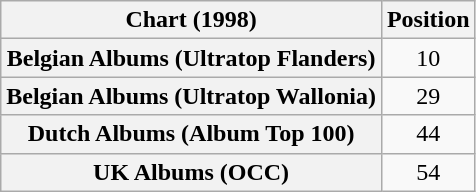<table class="wikitable plainrowheaders sortable" style="text-align:center;">
<tr>
<th scope="col">Chart (1998)</th>
<th scope="col">Position</th>
</tr>
<tr>
<th scope="row">Belgian Albums (Ultratop Flanders)</th>
<td>10</td>
</tr>
<tr>
<th scope="row">Belgian Albums (Ultratop Wallonia)</th>
<td>29</td>
</tr>
<tr>
<th scope="row">Dutch Albums (Album Top 100)</th>
<td>44</td>
</tr>
<tr>
<th scope="row">UK Albums (OCC)</th>
<td>54</td>
</tr>
</table>
